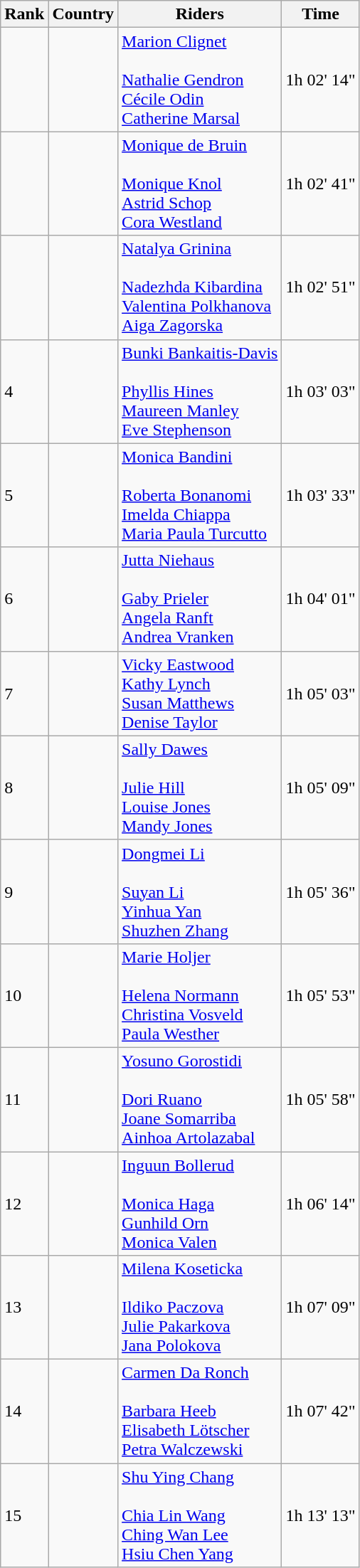<table class="wikitable" text-align:center;">
<tr>
<th>Rank</th>
<th>Country</th>
<th>Riders</th>
<th>Time</th>
</tr>
<tr>
<td></td>
<td align="left"><strong></strong></td>
<td><a href='#'>Marion Clignet</a><br><br><a href='#'>Nathalie Gendron</a><br>
<a href='#'>Cécile Odin</a><br>
<a href='#'>Catherine Marsal</a></td>
<td>1h 02' 14"</td>
</tr>
<tr>
<td></td>
<td align="left"><strong></strong></td>
<td><a href='#'>Monique de Bruin</a><br><br><a href='#'>Monique Knol</a><br>
<a href='#'>Astrid Schop</a><br>
<a href='#'>Cora Westland</a></td>
<td>1h 02' 41"</td>
</tr>
<tr>
<td></td>
<td align="left"><strong></strong></td>
<td><a href='#'>Natalya Grinina</a><br><br><a href='#'>Nadezhda Kibardina</a><br>
<a href='#'>Valentina Polkhanova</a><br>
<a href='#'>Aiga Zagorska</a></td>
<td>1h 02' 51"</td>
</tr>
<tr>
<td>4</td>
<td align="left"><strong></strong></td>
<td><a href='#'>Bunki Bankaitis-Davis</a><br><br><a href='#'>Phyllis Hines</a><br>
<a href='#'>Maureen Manley</a><br>
<a href='#'>Eve Stephenson</a></td>
<td>1h 03' 03"</td>
</tr>
<tr>
<td>5</td>
<td align="left"><strong></strong></td>
<td><a href='#'>Monica Bandini</a><br><br><a href='#'>Roberta Bonanomi</a><br>
<a href='#'>Imelda Chiappa</a><br>
<a href='#'>Maria Paula Turcutto</a></td>
<td>1h 03' 33"</td>
</tr>
<tr>
<td>6</td>
<td align="left"><strong></strong></td>
<td><a href='#'>Jutta Niehaus</a><br><br><a href='#'>Gaby Prieler</a><br>
<a href='#'>Angela Ranft</a><br>
<a href='#'>Andrea Vranken</a></td>
<td>1h 04' 01"</td>
</tr>
<tr>
<td>7</td>
<td align="left"><strong></strong></td>
<td><a href='#'>Vicky Eastwood</a><br><a href='#'>Kathy Lynch</a><br><a href='#'>Susan Matthews</a><br><a href='#'>Denise Taylor</a></td>
<td>1h 05' 03"</td>
</tr>
<tr>
<td>8</td>
<td align="left"><strong></strong></td>
<td><a href='#'>Sally Dawes</a><br><br><a href='#'>Julie Hill</a><br>
<a href='#'>Louise Jones</a><br>
<a href='#'>Mandy Jones</a></td>
<td>1h 05' 09"</td>
</tr>
<tr>
<td>9</td>
<td align="left"><strong></strong></td>
<td><a href='#'>Dongmei Li</a><br><br><a href='#'>Suyan Li</a><br>
<a href='#'>Yinhua Yan</a><br>
<a href='#'>Shuzhen Zhang</a></td>
<td>1h 05' 36"</td>
</tr>
<tr>
<td>10</td>
<td align="left"><strong></strong></td>
<td><a href='#'>Marie Holjer</a><br><br><a href='#'>Helena Normann</a><br>
<a href='#'>Christina Vosveld</a><br>
<a href='#'>Paula Westher</a></td>
<td>1h 05' 53"</td>
</tr>
<tr>
<td>11</td>
<td align="left"><strong></strong></td>
<td><a href='#'>Yosuno Gorostidi</a><br><br><a href='#'>Dori Ruano</a><br>
<a href='#'>Joane Somarriba</a><br>
<a href='#'>Ainhoa Artolazabal</a></td>
<td>1h 05' 58"</td>
</tr>
<tr>
<td>12</td>
<td align="left"><strong></strong></td>
<td><a href='#'>Inguun Bollerud</a><br><br><a href='#'>Monica Haga</a><br>
<a href='#'>Gunhild Orn</a><br>
<a href='#'>Monica Valen</a></td>
<td>1h 06' 14"</td>
</tr>
<tr>
<td>13</td>
<td align="left"><strong></strong></td>
<td><a href='#'>Milena Koseticka</a><br><br><a href='#'>Ildiko Paczova</a><br>
<a href='#'>Julie Pakarkova</a><br>
<a href='#'>Jana Polokova</a></td>
<td>1h 07' 09"</td>
</tr>
<tr>
<td>14</td>
<td align="left"><strong></strong></td>
<td><a href='#'>Carmen Da Ronch</a><br><br><a href='#'>Barbara Heeb</a><br>
<a href='#'>Elisabeth Lötscher</a><br>
<a href='#'>Petra Walczewski</a></td>
<td>1h 07' 42"</td>
</tr>
<tr>
<td>15</td>
<td align="left"><strong></strong></td>
<td><a href='#'>Shu Ying Chang</a><br><br><a href='#'>Chia Lin Wang</a><br>
<a href='#'>Ching Wan Lee</a><br>
<a href='#'>Hsiu Chen Yang</a></td>
<td>1h 13' 13"</td>
</tr>
</table>
